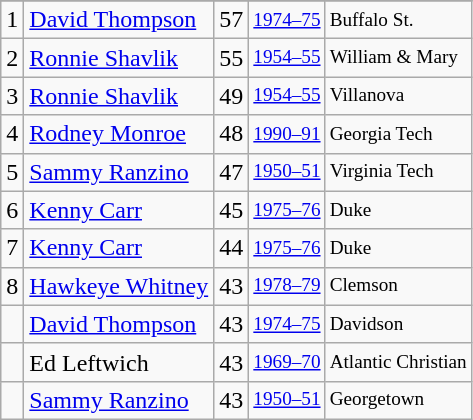<table class="wikitable">
<tr>
</tr>
<tr>
<td>1</td>
<td><a href='#'>David Thompson</a></td>
<td>57</td>
<td style="font-size:80%;"><a href='#'>1974–75</a></td>
<td style="font-size:80%;">Buffalo St.</td>
</tr>
<tr>
<td>2</td>
<td><a href='#'>Ronnie Shavlik</a></td>
<td>55</td>
<td style="font-size:80%;"><a href='#'>1954–55</a></td>
<td style="font-size:80%;">William & Mary</td>
</tr>
<tr>
<td>3</td>
<td><a href='#'>Ronnie Shavlik</a></td>
<td>49</td>
<td style="font-size:80%;"><a href='#'>1954–55</a></td>
<td style="font-size:80%;">Villanova</td>
</tr>
<tr>
<td>4</td>
<td><a href='#'>Rodney Monroe</a></td>
<td>48</td>
<td style="font-size:80%;"><a href='#'>1990–91</a></td>
<td style="font-size:80%;">Georgia Tech</td>
</tr>
<tr>
<td>5</td>
<td><a href='#'>Sammy Ranzino</a></td>
<td>47</td>
<td style="font-size:80%;"><a href='#'>1950–51</a></td>
<td style="font-size:80%;">Virginia Tech</td>
</tr>
<tr>
<td>6</td>
<td><a href='#'>Kenny Carr</a></td>
<td>45</td>
<td style="font-size:80%;"><a href='#'>1975–76</a></td>
<td style="font-size:80%;">Duke</td>
</tr>
<tr>
<td>7</td>
<td><a href='#'>Kenny Carr</a></td>
<td>44</td>
<td style="font-size:80%;"><a href='#'>1975–76</a></td>
<td style="font-size:80%;">Duke</td>
</tr>
<tr>
<td>8</td>
<td><a href='#'>Hawkeye Whitney</a></td>
<td>43</td>
<td style="font-size:80%;"><a href='#'>1978–79</a></td>
<td style="font-size:80%;">Clemson</td>
</tr>
<tr>
<td></td>
<td><a href='#'>David Thompson</a></td>
<td>43</td>
<td style="font-size:80%;"><a href='#'>1974–75</a></td>
<td style="font-size:80%;">Davidson</td>
</tr>
<tr>
<td></td>
<td>Ed Leftwich</td>
<td>43</td>
<td style="font-size:80%;"><a href='#'>1969–70</a></td>
<td style="font-size:80%;">Atlantic Christian</td>
</tr>
<tr>
<td></td>
<td><a href='#'>Sammy Ranzino</a></td>
<td>43</td>
<td style="font-size:80%;"><a href='#'>1950–51</a></td>
<td style="font-size:80%;">Georgetown</td>
</tr>
</table>
